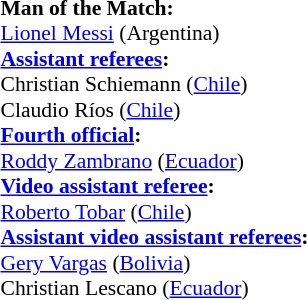<table width=50% style="font-size:90%">
<tr>
<td><br><strong>Man of the Match:</strong>
<br><a href='#'>Lionel Messi</a> (Argentina)<br><strong><a href='#'>Assistant referees</a>:</strong>
<br>Christian Schiemann (<a href='#'>Chile</a>)
<br>Claudio Ríos (<a href='#'>Chile</a>)
<br><strong><a href='#'>Fourth official</a>:</strong>
<br><a href='#'>Roddy Zambrano</a> (<a href='#'>Ecuador</a>)
<br><strong><a href='#'>Video assistant referee</a>:</strong>
<br><a href='#'>Roberto Tobar</a> (<a href='#'>Chile</a>)
<br><strong><a href='#'>Assistant video assistant referees</a>:</strong>
<br><a href='#'>Gery Vargas</a> (<a href='#'>Bolivia</a>)
<br>Christian Lescano (<a href='#'>Ecuador</a>)</td>
</tr>
</table>
